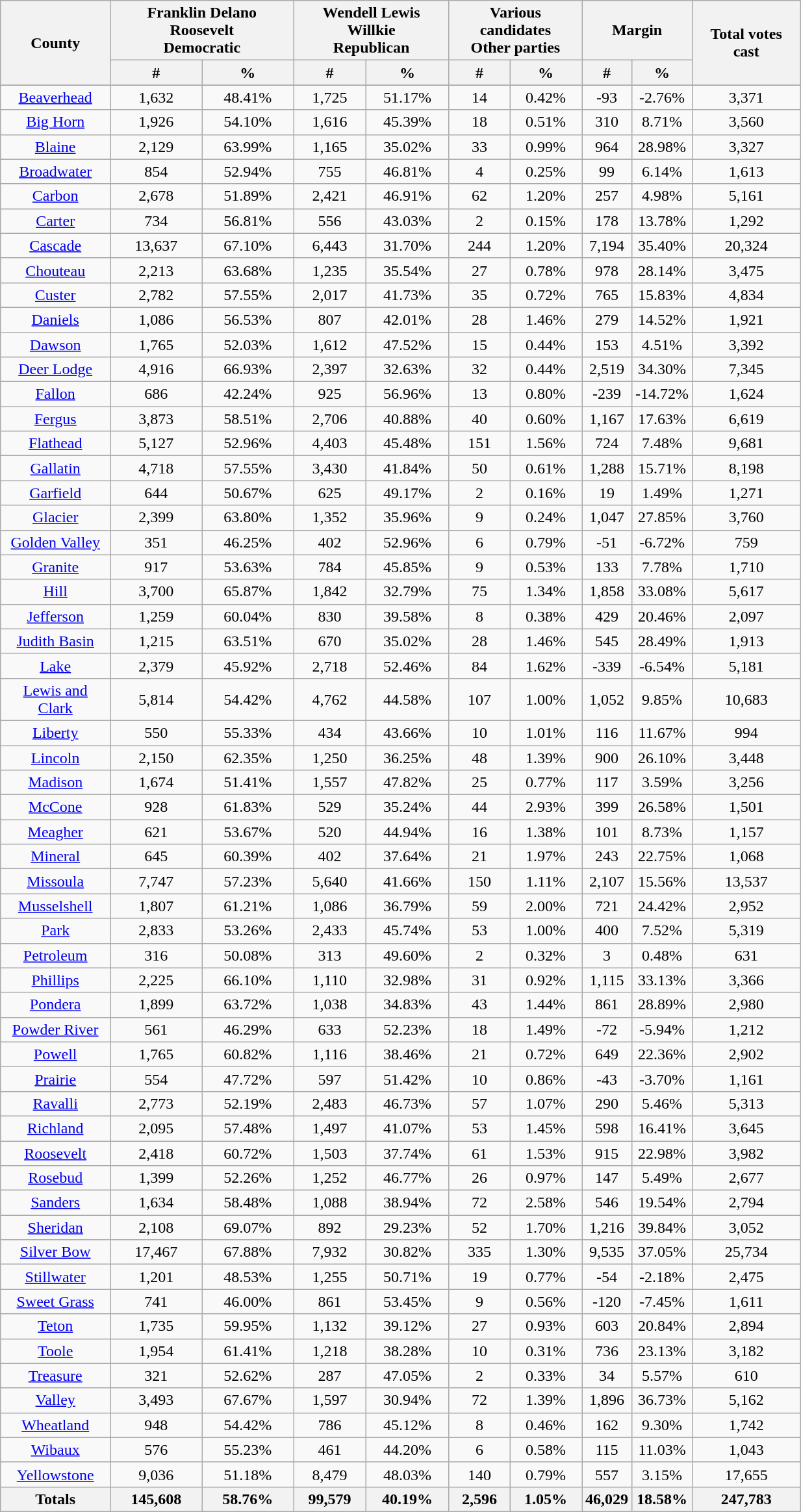<table width="65%"  class="wikitable sortable" style="text-align:center">
<tr>
<th colspan="1" rowspan="2">County</th>
<th style="text-align:center;" colspan="2">Franklin Delano Roosevelt<br>Democratic</th>
<th style="text-align:center;" colspan="2">Wendell Lewis Willkie<br>Republican</th>
<th style="text-align:center;" colspan="2">Various candidates<br>Other parties</th>
<th style="text-align:center;" colspan="2">Margin</th>
<th colspan="1" rowspan="2" style="text-align:center;">Total votes cast</th>
</tr>
<tr>
<th style="text-align:center;" data-sort-type="number">#</th>
<th style="text-align:center;" data-sort-type="number">%</th>
<th style="text-align:center;" data-sort-type="number">#</th>
<th style="text-align:center;" data-sort-type="number">%</th>
<th style="text-align:center;" data-sort-type="number">#</th>
<th style="text-align:center;" data-sort-type="number">%</th>
<th style="text-align:center;" data-sort-type="number">#</th>
<th style="text-align:center;" data-sort-type="number">%</th>
</tr>
<tr style="text-align:center;">
</tr>
<tr style="text-align:center;">
<td><a href='#'>Beaverhead</a></td>
<td>1,632</td>
<td>48.41%</td>
<td>1,725</td>
<td>51.17%</td>
<td>14</td>
<td>0.42%</td>
<td>-93</td>
<td>-2.76%</td>
<td>3,371</td>
</tr>
<tr style="text-align:center;">
<td><a href='#'>Big Horn</a></td>
<td>1,926</td>
<td>54.10%</td>
<td>1,616</td>
<td>45.39%</td>
<td>18</td>
<td>0.51%</td>
<td>310</td>
<td>8.71%</td>
<td>3,560</td>
</tr>
<tr style="text-align:center;">
<td><a href='#'>Blaine</a></td>
<td>2,129</td>
<td>63.99%</td>
<td>1,165</td>
<td>35.02%</td>
<td>33</td>
<td>0.99%</td>
<td>964</td>
<td>28.98%</td>
<td>3,327</td>
</tr>
<tr style="text-align:center;">
<td><a href='#'>Broadwater</a></td>
<td>854</td>
<td>52.94%</td>
<td>755</td>
<td>46.81%</td>
<td>4</td>
<td>0.25%</td>
<td>99</td>
<td>6.14%</td>
<td>1,613</td>
</tr>
<tr style="text-align:center;">
<td><a href='#'>Carbon</a></td>
<td>2,678</td>
<td>51.89%</td>
<td>2,421</td>
<td>46.91%</td>
<td>62</td>
<td>1.20%</td>
<td>257</td>
<td>4.98%</td>
<td>5,161</td>
</tr>
<tr style="text-align:center;">
<td><a href='#'>Carter</a></td>
<td>734</td>
<td>56.81%</td>
<td>556</td>
<td>43.03%</td>
<td>2</td>
<td>0.15%</td>
<td>178</td>
<td>13.78%</td>
<td>1,292</td>
</tr>
<tr style="text-align:center;">
<td><a href='#'>Cascade</a></td>
<td>13,637</td>
<td>67.10%</td>
<td>6,443</td>
<td>31.70%</td>
<td>244</td>
<td>1.20%</td>
<td>7,194</td>
<td>35.40%</td>
<td>20,324</td>
</tr>
<tr style="text-align:center;">
<td><a href='#'>Chouteau</a></td>
<td>2,213</td>
<td>63.68%</td>
<td>1,235</td>
<td>35.54%</td>
<td>27</td>
<td>0.78%</td>
<td>978</td>
<td>28.14%</td>
<td>3,475</td>
</tr>
<tr style="text-align:center;">
<td><a href='#'>Custer</a></td>
<td>2,782</td>
<td>57.55%</td>
<td>2,017</td>
<td>41.73%</td>
<td>35</td>
<td>0.72%</td>
<td>765</td>
<td>15.83%</td>
<td>4,834</td>
</tr>
<tr style="text-align:center;">
<td><a href='#'>Daniels</a></td>
<td>1,086</td>
<td>56.53%</td>
<td>807</td>
<td>42.01%</td>
<td>28</td>
<td>1.46%</td>
<td>279</td>
<td>14.52%</td>
<td>1,921</td>
</tr>
<tr style="text-align:center;">
<td><a href='#'>Dawson</a></td>
<td>1,765</td>
<td>52.03%</td>
<td>1,612</td>
<td>47.52%</td>
<td>15</td>
<td>0.44%</td>
<td>153</td>
<td>4.51%</td>
<td>3,392</td>
</tr>
<tr style="text-align:center;">
<td><a href='#'>Deer Lodge</a></td>
<td>4,916</td>
<td>66.93%</td>
<td>2,397</td>
<td>32.63%</td>
<td>32</td>
<td>0.44%</td>
<td>2,519</td>
<td>34.30%</td>
<td>7,345</td>
</tr>
<tr style="text-align:center;">
<td><a href='#'>Fallon</a></td>
<td>686</td>
<td>42.24%</td>
<td>925</td>
<td>56.96%</td>
<td>13</td>
<td>0.80%</td>
<td>-239</td>
<td>-14.72%</td>
<td>1,624</td>
</tr>
<tr style="text-align:center;">
<td><a href='#'>Fergus</a></td>
<td>3,873</td>
<td>58.51%</td>
<td>2,706</td>
<td>40.88%</td>
<td>40</td>
<td>0.60%</td>
<td>1,167</td>
<td>17.63%</td>
<td>6,619</td>
</tr>
<tr style="text-align:center;">
<td><a href='#'>Flathead</a></td>
<td>5,127</td>
<td>52.96%</td>
<td>4,403</td>
<td>45.48%</td>
<td>151</td>
<td>1.56%</td>
<td>724</td>
<td>7.48%</td>
<td>9,681</td>
</tr>
<tr style="text-align:center;">
<td><a href='#'>Gallatin</a></td>
<td>4,718</td>
<td>57.55%</td>
<td>3,430</td>
<td>41.84%</td>
<td>50</td>
<td>0.61%</td>
<td>1,288</td>
<td>15.71%</td>
<td>8,198</td>
</tr>
<tr style="text-align:center;">
<td><a href='#'>Garfield</a></td>
<td>644</td>
<td>50.67%</td>
<td>625</td>
<td>49.17%</td>
<td>2</td>
<td>0.16%</td>
<td>19</td>
<td>1.49%</td>
<td>1,271</td>
</tr>
<tr style="text-align:center;">
<td><a href='#'>Glacier</a></td>
<td>2,399</td>
<td>63.80%</td>
<td>1,352</td>
<td>35.96%</td>
<td>9</td>
<td>0.24%</td>
<td>1,047</td>
<td>27.85%</td>
<td>3,760</td>
</tr>
<tr style="text-align:center;">
<td><a href='#'>Golden Valley</a></td>
<td>351</td>
<td>46.25%</td>
<td>402</td>
<td>52.96%</td>
<td>6</td>
<td>0.79%</td>
<td>-51</td>
<td>-6.72%</td>
<td>759</td>
</tr>
<tr style="text-align:center;">
<td><a href='#'>Granite</a></td>
<td>917</td>
<td>53.63%</td>
<td>784</td>
<td>45.85%</td>
<td>9</td>
<td>0.53%</td>
<td>133</td>
<td>7.78%</td>
<td>1,710</td>
</tr>
<tr style="text-align:center;">
<td><a href='#'>Hill</a></td>
<td>3,700</td>
<td>65.87%</td>
<td>1,842</td>
<td>32.79%</td>
<td>75</td>
<td>1.34%</td>
<td>1,858</td>
<td>33.08%</td>
<td>5,617</td>
</tr>
<tr style="text-align:center;">
<td><a href='#'>Jefferson</a></td>
<td>1,259</td>
<td>60.04%</td>
<td>830</td>
<td>39.58%</td>
<td>8</td>
<td>0.38%</td>
<td>429</td>
<td>20.46%</td>
<td>2,097</td>
</tr>
<tr style="text-align:center;">
<td><a href='#'>Judith Basin</a></td>
<td>1,215</td>
<td>63.51%</td>
<td>670</td>
<td>35.02%</td>
<td>28</td>
<td>1.46%</td>
<td>545</td>
<td>28.49%</td>
<td>1,913</td>
</tr>
<tr style="text-align:center;">
<td><a href='#'>Lake</a></td>
<td>2,379</td>
<td>45.92%</td>
<td>2,718</td>
<td>52.46%</td>
<td>84</td>
<td>1.62%</td>
<td>-339</td>
<td>-6.54%</td>
<td>5,181</td>
</tr>
<tr style="text-align:center;">
<td><a href='#'>Lewis and Clark</a></td>
<td>5,814</td>
<td>54.42%</td>
<td>4,762</td>
<td>44.58%</td>
<td>107</td>
<td>1.00%</td>
<td>1,052</td>
<td>9.85%</td>
<td>10,683</td>
</tr>
<tr style="text-align:center;">
<td><a href='#'>Liberty</a></td>
<td>550</td>
<td>55.33%</td>
<td>434</td>
<td>43.66%</td>
<td>10</td>
<td>1.01%</td>
<td>116</td>
<td>11.67%</td>
<td>994</td>
</tr>
<tr style="text-align:center;">
<td><a href='#'>Lincoln</a></td>
<td>2,150</td>
<td>62.35%</td>
<td>1,250</td>
<td>36.25%</td>
<td>48</td>
<td>1.39%</td>
<td>900</td>
<td>26.10%</td>
<td>3,448</td>
</tr>
<tr style="text-align:center;">
<td><a href='#'>Madison</a></td>
<td>1,674</td>
<td>51.41%</td>
<td>1,557</td>
<td>47.82%</td>
<td>25</td>
<td>0.77%</td>
<td>117</td>
<td>3.59%</td>
<td>3,256</td>
</tr>
<tr style="text-align:center;">
<td><a href='#'>McCone</a></td>
<td>928</td>
<td>61.83%</td>
<td>529</td>
<td>35.24%</td>
<td>44</td>
<td>2.93%</td>
<td>399</td>
<td>26.58%</td>
<td>1,501</td>
</tr>
<tr style="text-align:center;">
<td><a href='#'>Meagher</a></td>
<td>621</td>
<td>53.67%</td>
<td>520</td>
<td>44.94%</td>
<td>16</td>
<td>1.38%</td>
<td>101</td>
<td>8.73%</td>
<td>1,157</td>
</tr>
<tr style="text-align:center;">
<td><a href='#'>Mineral</a></td>
<td>645</td>
<td>60.39%</td>
<td>402</td>
<td>37.64%</td>
<td>21</td>
<td>1.97%</td>
<td>243</td>
<td>22.75%</td>
<td>1,068</td>
</tr>
<tr style="text-align:center;">
<td><a href='#'>Missoula</a></td>
<td>7,747</td>
<td>57.23%</td>
<td>5,640</td>
<td>41.66%</td>
<td>150</td>
<td>1.11%</td>
<td>2,107</td>
<td>15.56%</td>
<td>13,537</td>
</tr>
<tr style="text-align:center;">
<td><a href='#'>Musselshell</a></td>
<td>1,807</td>
<td>61.21%</td>
<td>1,086</td>
<td>36.79%</td>
<td>59</td>
<td>2.00%</td>
<td>721</td>
<td>24.42%</td>
<td>2,952</td>
</tr>
<tr style="text-align:center;">
<td><a href='#'>Park</a></td>
<td>2,833</td>
<td>53.26%</td>
<td>2,433</td>
<td>45.74%</td>
<td>53</td>
<td>1.00%</td>
<td>400</td>
<td>7.52%</td>
<td>5,319</td>
</tr>
<tr style="text-align:center;">
<td><a href='#'>Petroleum</a></td>
<td>316</td>
<td>50.08%</td>
<td>313</td>
<td>49.60%</td>
<td>2</td>
<td>0.32%</td>
<td>3</td>
<td>0.48%</td>
<td>631</td>
</tr>
<tr style="text-align:center;">
<td><a href='#'>Phillips</a></td>
<td>2,225</td>
<td>66.10%</td>
<td>1,110</td>
<td>32.98%</td>
<td>31</td>
<td>0.92%</td>
<td>1,115</td>
<td>33.13%</td>
<td>3,366</td>
</tr>
<tr style="text-align:center;">
<td><a href='#'>Pondera</a></td>
<td>1,899</td>
<td>63.72%</td>
<td>1,038</td>
<td>34.83%</td>
<td>43</td>
<td>1.44%</td>
<td>861</td>
<td>28.89%</td>
<td>2,980</td>
</tr>
<tr style="text-align:center;">
<td><a href='#'>Powder River</a></td>
<td>561</td>
<td>46.29%</td>
<td>633</td>
<td>52.23%</td>
<td>18</td>
<td>1.49%</td>
<td>-72</td>
<td>-5.94%</td>
<td>1,212</td>
</tr>
<tr style="text-align:center;">
<td><a href='#'>Powell</a></td>
<td>1,765</td>
<td>60.82%</td>
<td>1,116</td>
<td>38.46%</td>
<td>21</td>
<td>0.72%</td>
<td>649</td>
<td>22.36%</td>
<td>2,902</td>
</tr>
<tr style="text-align:center;">
<td><a href='#'>Prairie</a></td>
<td>554</td>
<td>47.72%</td>
<td>597</td>
<td>51.42%</td>
<td>10</td>
<td>0.86%</td>
<td>-43</td>
<td>-3.70%</td>
<td>1,161</td>
</tr>
<tr style="text-align:center;">
<td><a href='#'>Ravalli</a></td>
<td>2,773</td>
<td>52.19%</td>
<td>2,483</td>
<td>46.73%</td>
<td>57</td>
<td>1.07%</td>
<td>290</td>
<td>5.46%</td>
<td>5,313</td>
</tr>
<tr style="text-align:center;">
<td><a href='#'>Richland</a></td>
<td>2,095</td>
<td>57.48%</td>
<td>1,497</td>
<td>41.07%</td>
<td>53</td>
<td>1.45%</td>
<td>598</td>
<td>16.41%</td>
<td>3,645</td>
</tr>
<tr style="text-align:center;">
<td><a href='#'>Roosevelt</a></td>
<td>2,418</td>
<td>60.72%</td>
<td>1,503</td>
<td>37.74%</td>
<td>61</td>
<td>1.53%</td>
<td>915</td>
<td>22.98%</td>
<td>3,982</td>
</tr>
<tr style="text-align:center;">
<td><a href='#'>Rosebud</a></td>
<td>1,399</td>
<td>52.26%</td>
<td>1,252</td>
<td>46.77%</td>
<td>26</td>
<td>0.97%</td>
<td>147</td>
<td>5.49%</td>
<td>2,677</td>
</tr>
<tr style="text-align:center;">
<td><a href='#'>Sanders</a></td>
<td>1,634</td>
<td>58.48%</td>
<td>1,088</td>
<td>38.94%</td>
<td>72</td>
<td>2.58%</td>
<td>546</td>
<td>19.54%</td>
<td>2,794</td>
</tr>
<tr style="text-align:center;">
<td><a href='#'>Sheridan</a></td>
<td>2,108</td>
<td>69.07%</td>
<td>892</td>
<td>29.23%</td>
<td>52</td>
<td>1.70%</td>
<td>1,216</td>
<td>39.84%</td>
<td>3,052</td>
</tr>
<tr style="text-align:center;">
<td><a href='#'>Silver Bow</a></td>
<td>17,467</td>
<td>67.88%</td>
<td>7,932</td>
<td>30.82%</td>
<td>335</td>
<td>1.30%</td>
<td>9,535</td>
<td>37.05%</td>
<td>25,734</td>
</tr>
<tr style="text-align:center;">
<td><a href='#'>Stillwater</a></td>
<td>1,201</td>
<td>48.53%</td>
<td>1,255</td>
<td>50.71%</td>
<td>19</td>
<td>0.77%</td>
<td>-54</td>
<td>-2.18%</td>
<td>2,475</td>
</tr>
<tr style="text-align:center;">
<td><a href='#'>Sweet Grass</a></td>
<td>741</td>
<td>46.00%</td>
<td>861</td>
<td>53.45%</td>
<td>9</td>
<td>0.56%</td>
<td>-120</td>
<td>-7.45%</td>
<td>1,611</td>
</tr>
<tr style="text-align:center;">
<td><a href='#'>Teton</a></td>
<td>1,735</td>
<td>59.95%</td>
<td>1,132</td>
<td>39.12%</td>
<td>27</td>
<td>0.93%</td>
<td>603</td>
<td>20.84%</td>
<td>2,894</td>
</tr>
<tr style="text-align:center;">
<td><a href='#'>Toole</a></td>
<td>1,954</td>
<td>61.41%</td>
<td>1,218</td>
<td>38.28%</td>
<td>10</td>
<td>0.31%</td>
<td>736</td>
<td>23.13%</td>
<td>3,182</td>
</tr>
<tr style="text-align:center;">
<td><a href='#'>Treasure</a></td>
<td>321</td>
<td>52.62%</td>
<td>287</td>
<td>47.05%</td>
<td>2</td>
<td>0.33%</td>
<td>34</td>
<td>5.57%</td>
<td>610</td>
</tr>
<tr style="text-align:center;">
<td><a href='#'>Valley</a></td>
<td>3,493</td>
<td>67.67%</td>
<td>1,597</td>
<td>30.94%</td>
<td>72</td>
<td>1.39%</td>
<td>1,896</td>
<td>36.73%</td>
<td>5,162</td>
</tr>
<tr style="text-align:center;">
<td><a href='#'>Wheatland</a></td>
<td>948</td>
<td>54.42%</td>
<td>786</td>
<td>45.12%</td>
<td>8</td>
<td>0.46%</td>
<td>162</td>
<td>9.30%</td>
<td>1,742</td>
</tr>
<tr style="text-align:center;">
<td><a href='#'>Wibaux</a></td>
<td>576</td>
<td>55.23%</td>
<td>461</td>
<td>44.20%</td>
<td>6</td>
<td>0.58%</td>
<td>115</td>
<td>11.03%</td>
<td>1,043</td>
</tr>
<tr style="text-align:center;">
<td><a href='#'>Yellowstone</a></td>
<td>9,036</td>
<td>51.18%</td>
<td>8,479</td>
<td>48.03%</td>
<td>140</td>
<td>0.79%</td>
<td>557</td>
<td>3.15%</td>
<td>17,655</td>
</tr>
<tr style="text-align:center;">
<th>Totals</th>
<th>145,608</th>
<th>58.76%</th>
<th>99,579</th>
<th>40.19%</th>
<th>2,596</th>
<th>1.05%</th>
<th>46,029</th>
<th>18.58%</th>
<th>247,783</th>
</tr>
</table>
